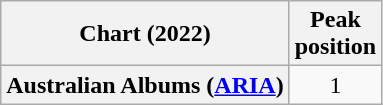<table class="wikitable plainrowheaders" style="text-align:center">
<tr>
<th scope="col">Chart (2022)</th>
<th scope="col">Peak<br>position</th>
</tr>
<tr>
<th scope="row">Australian Albums (<a href='#'>ARIA</a>)</th>
<td>1</td>
</tr>
</table>
